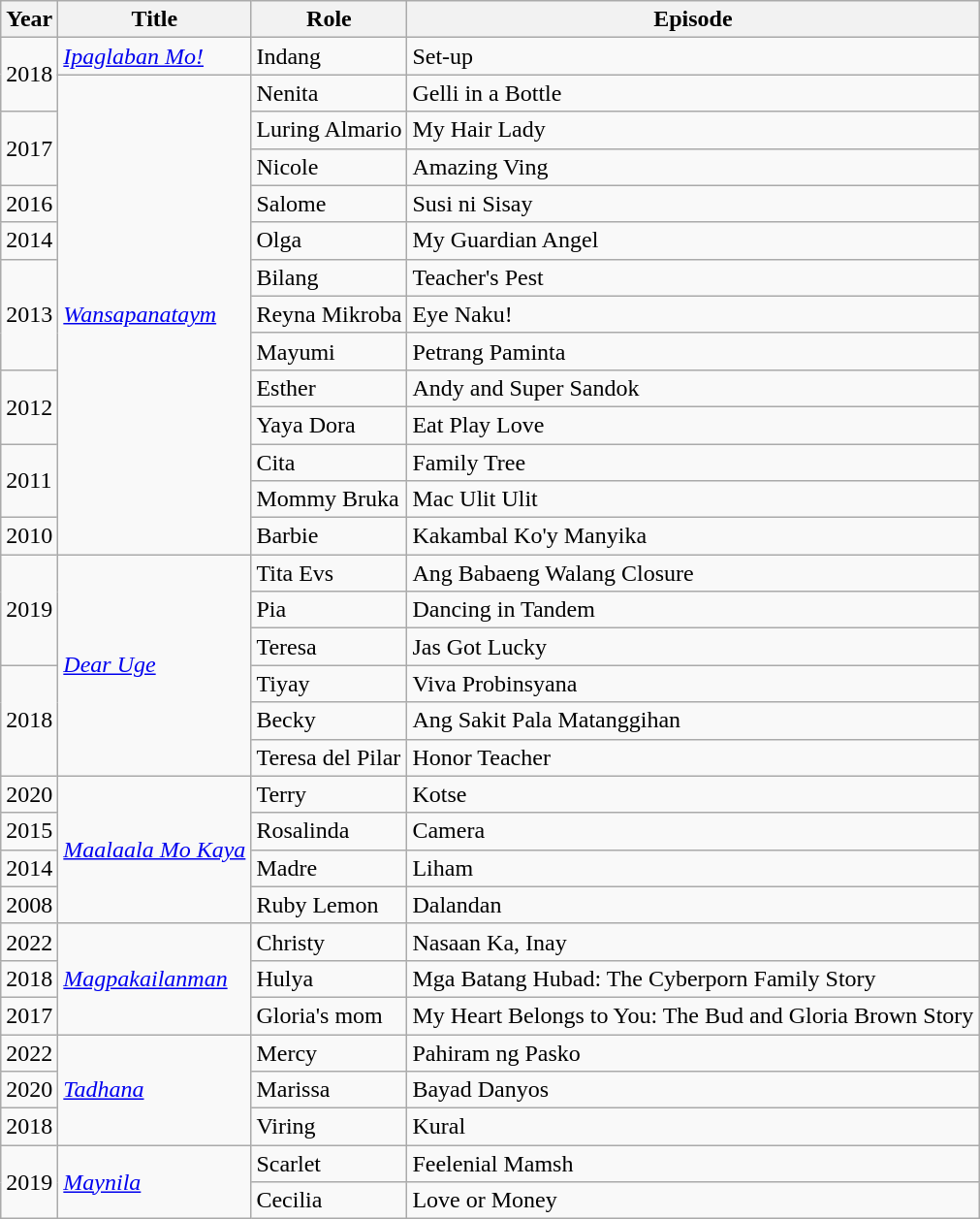<table class="wikitable">
<tr>
<th>Year</th>
<th>Title</th>
<th>Role</th>
<th>Episode</th>
</tr>
<tr>
<td rowspan="2">2018</td>
<td><em><a href='#'>Ipaglaban Mo!</a></em></td>
<td>Indang</td>
<td>Set-up</td>
</tr>
<tr>
<td rowspan="13"><em><a href='#'>Wansapanataym</a></em></td>
<td>Nenita</td>
<td>Gelli in a Bottle</td>
</tr>
<tr>
<td rowspan="2">2017</td>
<td>Luring Almario</td>
<td>My Hair Lady</td>
</tr>
<tr>
<td>Nicole</td>
<td>Amazing Ving</td>
</tr>
<tr>
<td>2016</td>
<td>Salome</td>
<td>Susi ni Sisay</td>
</tr>
<tr>
<td>2014</td>
<td>Olga</td>
<td>My Guardian Angel</td>
</tr>
<tr>
<td rowspan="3">2013</td>
<td>Bilang</td>
<td>Teacher's Pest</td>
</tr>
<tr>
<td>Reyna Mikroba</td>
<td>Eye Naku!</td>
</tr>
<tr>
<td>Mayumi</td>
<td>Petrang Paminta</td>
</tr>
<tr>
<td rowspan="2">2012</td>
<td>Esther</td>
<td>Andy and Super Sandok</td>
</tr>
<tr>
<td>Yaya Dora</td>
<td>Eat Play Love</td>
</tr>
<tr>
<td rowspan="2">2011</td>
<td>Cita</td>
<td>Family Tree</td>
</tr>
<tr>
<td>Mommy Bruka</td>
<td>Mac Ulit Ulit</td>
</tr>
<tr>
<td>2010</td>
<td>Barbie</td>
<td>Kakambal Ko'y Manyika</td>
</tr>
<tr>
<td rowspan="3">2019</td>
<td rowspan="6"><em><a href='#'>Dear Uge</a></em></td>
<td>Tita Evs</td>
<td>Ang Babaeng Walang Closure</td>
</tr>
<tr>
<td>Pia</td>
<td>Dancing in Tandem</td>
</tr>
<tr>
<td>Teresa</td>
<td>Jas Got Lucky</td>
</tr>
<tr>
<td rowspan="3">2018</td>
<td>Tiyay</td>
<td>Viva Probinsyana</td>
</tr>
<tr>
<td>Becky</td>
<td>Ang Sakit Pala Matanggihan</td>
</tr>
<tr>
<td>Teresa del Pilar</td>
<td>Honor Teacher</td>
</tr>
<tr>
<td>2020</td>
<td rowspan="4"><em><a href='#'>Maalaala Mo Kaya</a></em></td>
<td>Terry</td>
<td>Kotse</td>
</tr>
<tr>
<td>2015</td>
<td>Rosalinda</td>
<td>Camera</td>
</tr>
<tr>
<td>2014</td>
<td>Madre</td>
<td>Liham</td>
</tr>
<tr>
<td>2008</td>
<td>Ruby Lemon</td>
<td>Dalandan</td>
</tr>
<tr>
<td>2022</td>
<td rowspan="3"><em><a href='#'>Magpakailanman</a></em></td>
<td>Christy</td>
<td>Nasaan Ka, Inay</td>
</tr>
<tr>
<td>2018</td>
<td>Hulya</td>
<td>Mga Batang Hubad: The Cyberporn Family Story</td>
</tr>
<tr>
<td>2017</td>
<td>Gloria's mom</td>
<td>My Heart Belongs to You: The Bud and Gloria Brown Story</td>
</tr>
<tr>
<td>2022</td>
<td rowspan="3"><em><a href='#'>Tadhana</a></em></td>
<td>Mercy</td>
<td>Pahiram ng Pasko</td>
</tr>
<tr>
<td>2020</td>
<td>Marissa</td>
<td>Bayad Danyos</td>
</tr>
<tr>
<td>2018</td>
<td>Viring</td>
<td>Kural</td>
</tr>
<tr>
<td rowspan="2">2019</td>
<td rowspan="2"><em><a href='#'>Maynila</a></em></td>
<td>Scarlet</td>
<td>Feelenial Mamsh</td>
</tr>
<tr>
<td>Cecilia</td>
<td>Love or Money</td>
</tr>
</table>
